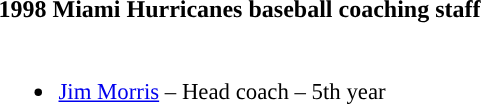<table class="toccolours">
<tr>
<th colspan=9>1998 Miami Hurricanes baseball coaching staff</th>
</tr>
<tr>
<td style="text-align: left; font-size: 95%;" valign="top"><br><ul><li><a href='#'>Jim Morris</a> – Head coach – 5th year</li></ul></td>
</tr>
</table>
